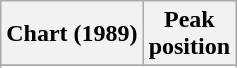<table class="wikitable sortable">
<tr>
<th>Chart (1989)</th>
<th>Peak<br>position</th>
</tr>
<tr>
</tr>
<tr>
</tr>
</table>
